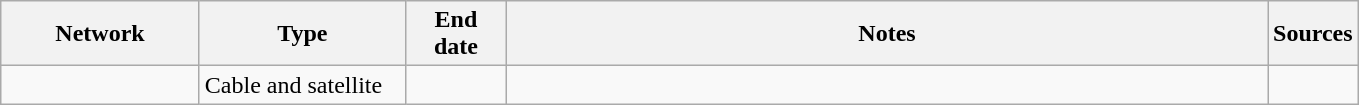<table class="wikitable">
<tr>
<th style="text-align:center; width:125px">Network</th>
<th style="text-align:center; width:130px">Type</th>
<th style="text-align:center; width:60px">End date</th>
<th style="text-align:center; width:500px">Notes</th>
<th style="text-align:center; width:30px">Sources</th>
</tr>
<tr>
<td><a href='#'></a></td>
<td>Cable and satellite</td>
<td></td>
<td></td>
<td></td>
</tr>
</table>
